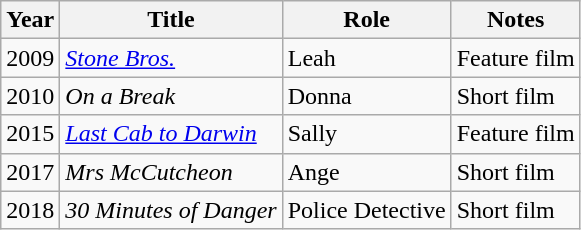<table class="wikitable sortable">
<tr>
<th>Year</th>
<th>Title</th>
<th>Role</th>
<th class="unsortable">Notes</th>
</tr>
<tr>
<td>2009</td>
<td><em><a href='#'>Stone Bros.</a></em></td>
<td>Leah</td>
<td>Feature film</td>
</tr>
<tr>
<td>2010</td>
<td><em>On a Break</em></td>
<td>Donna</td>
<td>Short film</td>
</tr>
<tr>
<td>2015</td>
<td><em><a href='#'>Last Cab to Darwin</a></em></td>
<td>Sally</td>
<td>Feature film</td>
</tr>
<tr>
<td>2017</td>
<td><em>Mrs McCutcheon</em></td>
<td>Ange</td>
<td>Short film</td>
</tr>
<tr>
<td>2018</td>
<td><em>30 Minutes of Danger</em></td>
<td>Police Detective</td>
<td>Short film</td>
</tr>
</table>
